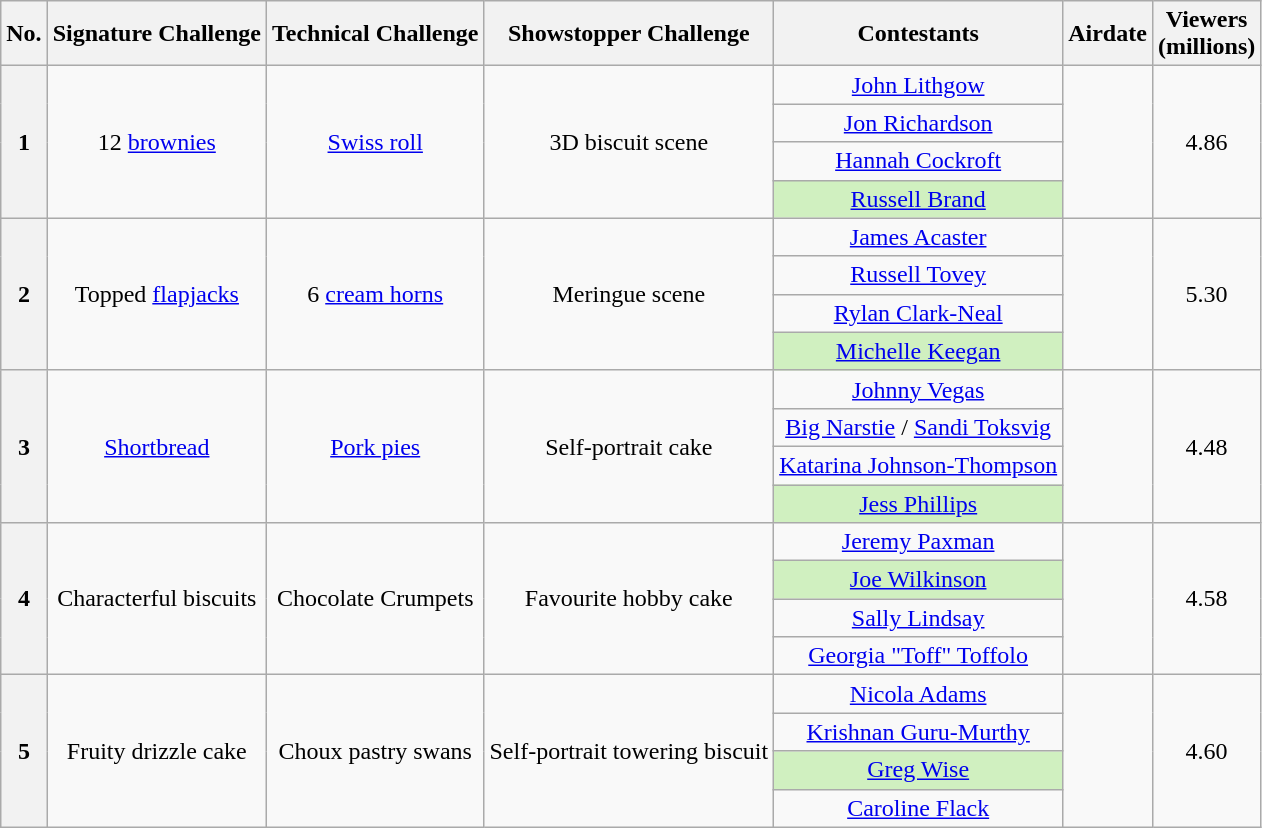<table class="wikitable" style="text-align:center;">
<tr>
<th scope="col">No.</th>
<th scope="col">Signature Challenge</th>
<th scope="col">Technical Challenge</th>
<th scope="col">Showstopper Challenge</th>
<th scope="col">Contestants</th>
<th scope="col">Airdate</th>
<th scope="col">Viewers<br>(millions)</th>
</tr>
<tr>
<th scope="rowgroup" rowspan=4>1</th>
<td rowspan=4>12 <a href='#'>brownies</a></td>
<td rowspan=4><a href='#'>Swiss roll</a></td>
<td rowspan=4>3D biscuit scene</td>
<td><a href='#'>John Lithgow</a></td>
<td rowspan=4></td>
<td rowspan=4>4.86</td>
</tr>
<tr>
<td><a href='#'>Jon Richardson</a></td>
</tr>
<tr>
<td><a href='#'>Hannah Cockroft</a></td>
</tr>
<tr style="background:#d0f0c0">
<td><a href='#'>Russell Brand</a></td>
</tr>
<tr>
<th scope="rowgroup" rowspan="4">2</th>
<td rowspan="4">Topped <a href='#'>flapjacks</a></td>
<td rowspan="4">6 <a href='#'>cream horns</a></td>
<td rowspan="4">Meringue scene</td>
<td><a href='#'>James Acaster</a></td>
<td rowspan="4"></td>
<td rowspan="4">5.30</td>
</tr>
<tr>
<td><a href='#'>Russell Tovey</a></td>
</tr>
<tr>
<td><a href='#'>Rylan Clark-Neal</a></td>
</tr>
<tr style="background:#d0f0c0">
<td><a href='#'>Michelle Keegan</a></td>
</tr>
<tr>
<th scope="rowgroup" rowspan="4">3</th>
<td rowspan="4"><a href='#'>Shortbread</a></td>
<td rowspan="4"><a href='#'>Pork pies</a></td>
<td rowspan="4">Self-portrait cake</td>
<td><a href='#'>Johnny Vegas</a></td>
<td rowspan="4"></td>
<td rowspan="4">4.48</td>
</tr>
<tr>
<td><a href='#'>Big Narstie</a> / <a href='#'>Sandi Toksvig</a></td>
</tr>
<tr>
<td><a href='#'>Katarina Johnson-Thompson</a></td>
</tr>
<tr style="background:#d0f0c0">
<td><a href='#'>Jess Phillips</a></td>
</tr>
<tr>
<th scope="rowgroup" rowspan="4">4</th>
<td rowspan="4">Characterful biscuits</td>
<td rowspan="4">Chocolate Crumpets</td>
<td rowspan="4">Favourite hobby cake</td>
<td><a href='#'>Jeremy Paxman</a></td>
<td rowspan="4"></td>
<td rowspan="4">4.58</td>
</tr>
<tr style="background:#d0f0c0">
<td><a href='#'>Joe Wilkinson</a></td>
</tr>
<tr>
<td><a href='#'>Sally Lindsay</a></td>
</tr>
<tr>
<td><a href='#'>Georgia "Toff" Toffolo</a></td>
</tr>
<tr>
<th scope="rowgroup" rowspan="4">5</th>
<td rowspan="4">Fruity drizzle cake</td>
<td rowspan="4">Choux pastry swans</td>
<td rowspan="4">Self-portrait towering biscuit</td>
<td><a href='#'>Nicola Adams</a></td>
<td rowspan="4"></td>
<td rowspan="4">4.60</td>
</tr>
<tr>
<td><a href='#'>Krishnan Guru-Murthy</a></td>
</tr>
<tr style="background:#d0f0c0">
<td><a href='#'>Greg Wise</a></td>
</tr>
<tr>
<td><a href='#'>Caroline Flack</a></td>
</tr>
</table>
